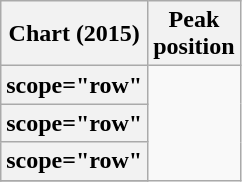<table class="wikitable sortable plainrowheaders" style="text-align:center">
<tr>
<th>Chart (2015)</th>
<th>Peak<br>position</th>
</tr>
<tr>
<th>scope="row" </th>
</tr>
<tr>
<th>scope="row" </th>
</tr>
<tr>
<th>scope="row" </th>
</tr>
<tr>
</tr>
</table>
